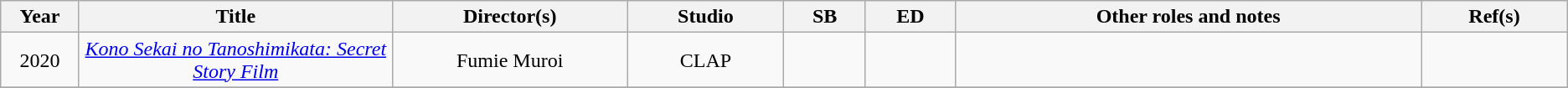<table class="wikitable sortable" style="text-align:center; margin=auto; ">
<tr>
<th scope="col" width=5%>Year</th>
<th scope="col" width=20%>Title</th>
<th scope="col" width=15%>Director(s)</th>
<th scope="col" width=10%>Studio</th>
<th scope="col" class="unsortable">SB</th>
<th scope="col" class="unsortable">ED</th>
<th scope="col" class="unsortable">Other roles and notes</th>
<th scope="col" class="unsortable">Ref(s)</th>
</tr>
<tr>
<td>2020</td>
<td><em><a href='#'>Kono Sekai no Tanoshimikata: Secret Story Film</a></em></td>
<td>Fumie Muroi</td>
<td>CLAP</td>
<td></td>
<td></td>
<td></td>
<td></td>
</tr>
<tr>
</tr>
</table>
